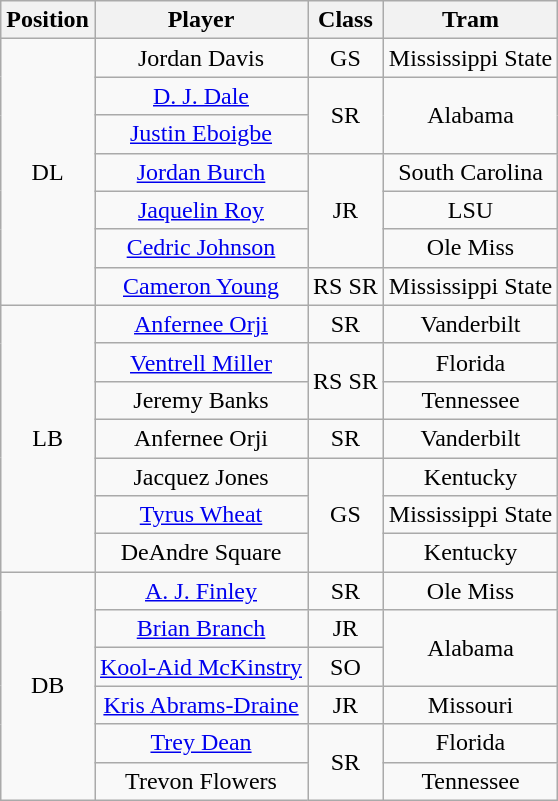<table class="wikitable sortable">
<tr>
<th>Position</th>
<th>Player</th>
<th>Class</th>
<th>Tram</th>
</tr>
<tr style="text-align:center;">
<td rowspan=7>DL</td>
<td>Jordan Davis</td>
<td>GS</td>
<td>Mississippi State</td>
</tr>
<tr style="text-align:center;">
<td><a href='#'>D. J. Dale</a></td>
<td rowspan=2>SR</td>
<td rowspan=2>Alabama</td>
</tr>
<tr style="text-align:center;">
<td><a href='#'>Justin Eboigbe</a></td>
</tr>
<tr style="text-align:center;">
<td><a href='#'>Jordan Burch</a></td>
<td rowspan=3>JR</td>
<td>South Carolina</td>
</tr>
<tr style="text-align:center;">
<td><a href='#'>Jaquelin Roy</a></td>
<td>LSU</td>
</tr>
<tr style="text-align:center;">
<td><a href='#'>Cedric Johnson</a></td>
<td>Ole Miss</td>
</tr>
<tr style="text-align:center;">
<td><a href='#'>Cameron Young</a></td>
<td>RS SR</td>
<td>Mississippi State</td>
</tr>
<tr style="text-align:center;">
<td rowspan=7>LB</td>
<td><a href='#'>Anfernee Orji</a></td>
<td>SR</td>
<td>Vanderbilt</td>
</tr>
<tr style="text-align:center;">
<td><a href='#'>Ventrell Miller</a></td>
<td rowspan=2>RS SR</td>
<td>Florida</td>
</tr>
<tr style="text-align:center;">
<td>Jeremy Banks</td>
<td>Tennessee</td>
</tr>
<tr style="text-align:center;">
<td>Anfernee Orji</td>
<td>SR</td>
<td>Vanderbilt</td>
</tr>
<tr style="text-align:center;">
<td>Jacquez Jones</td>
<td rowspan=3>GS</td>
<td>Kentucky</td>
</tr>
<tr style="text-align:center;">
<td><a href='#'>Tyrus Wheat</a></td>
<td>Mississippi State</td>
</tr>
<tr style="text-align:center;">
<td>DeAndre Square</td>
<td>Kentucky</td>
</tr>
<tr style="text-align:center;">
<td rowspan=6>DB</td>
<td><a href='#'>A. J. Finley</a></td>
<td>SR</td>
<td>Ole Miss</td>
</tr>
<tr style="text-align:center;">
<td><a href='#'>Brian Branch</a></td>
<td>JR</td>
<td rowspan=2>Alabama</td>
</tr>
<tr style="text-align:center;">
<td><a href='#'>Kool-Aid McKinstry</a></td>
<td>SO</td>
</tr>
<tr style="text-align:center;">
<td><a href='#'>Kris Abrams-Draine</a></td>
<td>JR</td>
<td>Missouri</td>
</tr>
<tr style="text-align:center;">
<td><a href='#'>Trey Dean</a></td>
<td rowspan=2>SR</td>
<td>Florida</td>
</tr>
<tr style="text-align:center;">
<td>Trevon Flowers</td>
<td>Tennessee</td>
</tr>
</table>
